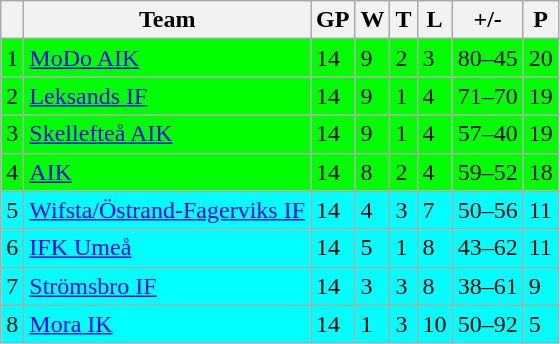<table class="wikitable">
<tr>
<th></th>
<th>Team</th>
<th>GP</th>
<th>W</th>
<th>T</th>
<th>L</th>
<th>+/-</th>
<th>P</th>
</tr>
<tr style="background:#00FF00">
<td>1</td>
<td><a href='#'>MoDo AIK</a></td>
<td>14</td>
<td>9</td>
<td>2</td>
<td>3</td>
<td>80–45</td>
<td>20</td>
</tr>
<tr style="background:#00FF00">
<td>2</td>
<td><a href='#'>Leksands IF</a></td>
<td>14</td>
<td>9</td>
<td>1</td>
<td>4</td>
<td>71–70</td>
<td>19</td>
</tr>
<tr style="background:#00FF00">
<td>3</td>
<td><a href='#'>Skellefteå AIK</a></td>
<td>14</td>
<td>9</td>
<td>1</td>
<td>4</td>
<td>57–40</td>
<td>19</td>
</tr>
<tr style="background:#00FF00">
<td>4</td>
<td><a href='#'>AIK</a></td>
<td>14</td>
<td>8</td>
<td>2</td>
<td>4</td>
<td>59–52</td>
<td>18</td>
</tr>
<tr style="background:#00FFFF">
<td>5</td>
<td><a href='#'>Wifsta/Östrand-Fagerviks IF</a></td>
<td>14</td>
<td>4</td>
<td>3</td>
<td>7</td>
<td>50–56</td>
<td>11</td>
</tr>
<tr style="background:#00FFFF">
<td>6</td>
<td><a href='#'>IFK Umeå</a></td>
<td>14</td>
<td>5</td>
<td>1</td>
<td>8</td>
<td>43–62</td>
<td>11</td>
</tr>
<tr style="background:#00FFFF">
<td>7</td>
<td><a href='#'>Strömsbro IF</a></td>
<td>14</td>
<td>3</td>
<td>3</td>
<td>8</td>
<td>38–61</td>
<td>9</td>
</tr>
<tr style="background:#00FFFF">
<td>8</td>
<td><a href='#'>Mora IK</a></td>
<td>14</td>
<td>1</td>
<td>3</td>
<td>10</td>
<td>50–92</td>
<td>5</td>
</tr>
</table>
